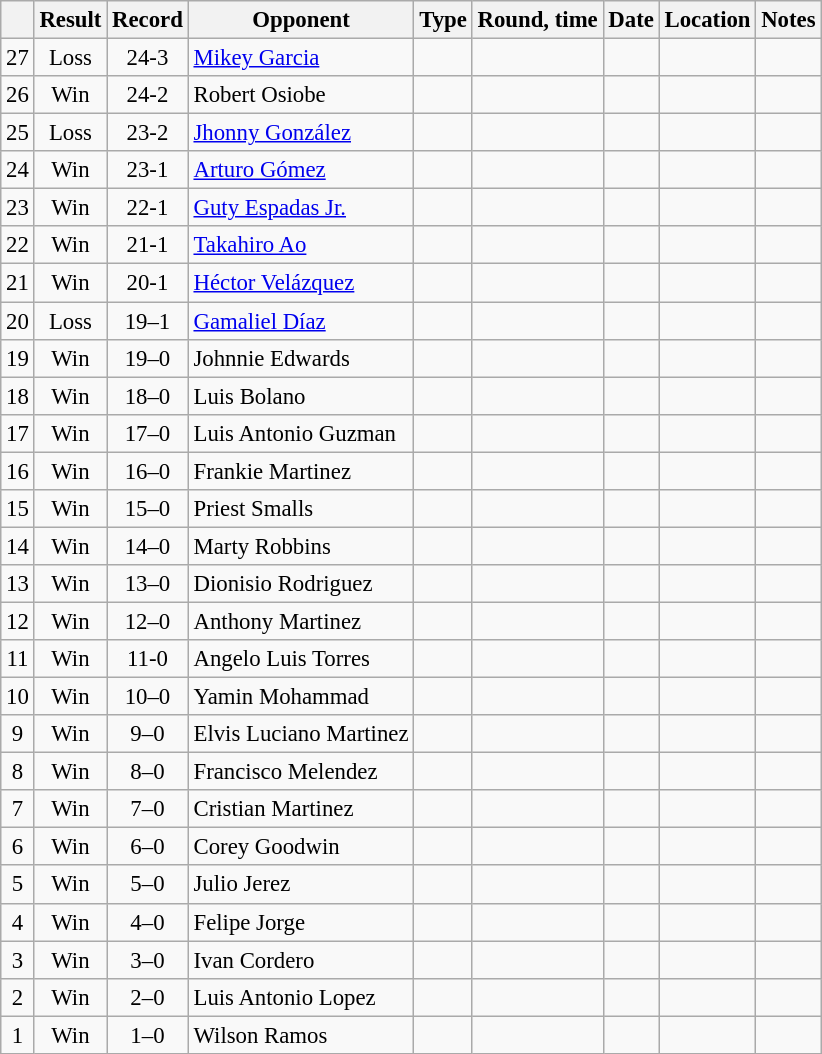<table class="wikitable" style="text-align:center; font-size:95%">
<tr>
<th></th>
<th>Result</th>
<th>Record</th>
<th>Opponent</th>
<th>Type</th>
<th>Round, time</th>
<th>Date</th>
<th>Location</th>
<th>Notes</th>
</tr>
<tr>
<td>27</td>
<td>Loss</td>
<td>24-3</td>
<td align=left> <a href='#'>Mikey Garcia</a></td>
<td></td>
<td></td>
<td></td>
<td align=left> </td>
<td align=left></td>
</tr>
<tr>
<td>26</td>
<td>Win</td>
<td>24-2</td>
<td align=left> Robert Osiobe</td>
<td></td>
<td></td>
<td></td>
<td align=left> </td>
<td align=left></td>
</tr>
<tr>
<td>25</td>
<td>Loss</td>
<td>23-2</td>
<td align=left> <a href='#'>Jhonny González</a></td>
<td></td>
<td></td>
<td></td>
<td align=left> </td>
<td align=left></td>
</tr>
<tr>
<td>24</td>
<td>Win</td>
<td>23-1</td>
<td align=left> <a href='#'>Arturo Gómez</a></td>
<td></td>
<td></td>
<td></td>
<td align=left> </td>
<td align=left></td>
</tr>
<tr>
<td>23</td>
<td>Win</td>
<td>22-1</td>
<td align=left> <a href='#'>Guty Espadas Jr.</a></td>
<td></td>
<td></td>
<td></td>
<td align=left> </td>
<td align=left></td>
</tr>
<tr>
<td>22</td>
<td>Win</td>
<td>21-1</td>
<td align=left> <a href='#'>Takahiro Ao</a></td>
<td></td>
<td></td>
<td></td>
<td align=left> </td>
<td align=left></td>
</tr>
<tr>
<td>21</td>
<td>Win</td>
<td>20-1</td>
<td align=left> <a href='#'>Héctor Velázquez</a></td>
<td></td>
<td></td>
<td></td>
<td align=left> </td>
<td align=left></td>
</tr>
<tr>
<td>20</td>
<td>Loss</td>
<td>19–1</td>
<td align=left> <a href='#'>Gamaliel Díaz</a></td>
<td></td>
<td></td>
<td></td>
<td align=left> </td>
<td align=left></td>
</tr>
<tr>
<td>19</td>
<td>Win</td>
<td>19–0</td>
<td align=left> Johnnie Edwards</td>
<td></td>
<td></td>
<td></td>
<td align=left> </td>
<td align=left></td>
</tr>
<tr>
<td>18</td>
<td>Win</td>
<td>18–0</td>
<td align=left> Luis Bolano</td>
<td></td>
<td></td>
<td></td>
<td align=left> </td>
<td align=left></td>
</tr>
<tr>
<td>17</td>
<td>Win</td>
<td>17–0</td>
<td align=left> Luis Antonio Guzman</td>
<td></td>
<td></td>
<td></td>
<td align=left> </td>
<td align=left></td>
</tr>
<tr>
<td>16</td>
<td>Win</td>
<td>16–0</td>
<td align=left> Frankie Martinez</td>
<td></td>
<td></td>
<td></td>
<td align=left> </td>
<td align=left></td>
</tr>
<tr>
<td>15</td>
<td>Win</td>
<td>15–0</td>
<td align=left> Priest Smalls</td>
<td></td>
<td></td>
<td></td>
<td align=left> </td>
<td align=left></td>
</tr>
<tr>
<td>14</td>
<td>Win</td>
<td>14–0</td>
<td align=left> Marty Robbins</td>
<td></td>
<td></td>
<td></td>
<td align=left> </td>
<td align=left></td>
</tr>
<tr>
<td>13</td>
<td>Win</td>
<td>13–0</td>
<td align=left> Dionisio Rodriguez</td>
<td></td>
<td></td>
<td></td>
<td align=left> </td>
<td align=left></td>
</tr>
<tr>
<td>12</td>
<td>Win</td>
<td>12–0</td>
<td align=left> Anthony Martinez</td>
<td></td>
<td></td>
<td></td>
<td align=left> </td>
<td align=left></td>
</tr>
<tr>
<td>11</td>
<td>Win</td>
<td>11-0</td>
<td align=left> Angelo Luis Torres</td>
<td></td>
<td></td>
<td></td>
<td align=left> </td>
<td align=left></td>
</tr>
<tr>
<td>10</td>
<td>Win</td>
<td>10–0</td>
<td align=left> Yamin Mohammad</td>
<td></td>
<td></td>
<td></td>
<td align=left> </td>
<td align=left></td>
</tr>
<tr>
<td>9</td>
<td>Win</td>
<td>9–0</td>
<td align=left> Elvis Luciano Martinez</td>
<td></td>
<td></td>
<td></td>
<td align=left> </td>
<td align=left></td>
</tr>
<tr>
<td>8</td>
<td>Win</td>
<td>8–0</td>
<td align=left> Francisco Melendez</td>
<td></td>
<td></td>
<td></td>
<td align=left> </td>
<td align=left></td>
</tr>
<tr>
<td>7</td>
<td>Win</td>
<td>7–0</td>
<td align=left> Cristian Martinez</td>
<td></td>
<td></td>
<td></td>
<td align=left> </td>
<td align=left></td>
</tr>
<tr>
<td>6</td>
<td>Win</td>
<td>6–0</td>
<td align=left> Corey Goodwin</td>
<td></td>
<td></td>
<td></td>
<td align=left> </td>
<td align=left></td>
</tr>
<tr>
<td>5</td>
<td>Win</td>
<td>5–0</td>
<td align=left> Julio Jerez</td>
<td></td>
<td></td>
<td></td>
<td align=left> </td>
<td align=left></td>
</tr>
<tr>
<td>4</td>
<td>Win</td>
<td>4–0</td>
<td align=left> Felipe Jorge</td>
<td></td>
<td></td>
<td></td>
<td align=left> </td>
<td align=left></td>
</tr>
<tr>
<td>3</td>
<td>Win</td>
<td>3–0</td>
<td align=left> Ivan Cordero</td>
<td></td>
<td></td>
<td></td>
<td align=left> </td>
<td align=left></td>
</tr>
<tr>
<td>2</td>
<td>Win</td>
<td>2–0</td>
<td align=left> Luis Antonio Lopez</td>
<td></td>
<td></td>
<td></td>
<td align=left> </td>
<td align=left></td>
</tr>
<tr>
<td>1</td>
<td>Win</td>
<td>1–0</td>
<td align=left> Wilson Ramos</td>
<td></td>
<td></td>
<td></td>
<td align=left> </td>
<td align=left></td>
</tr>
</table>
